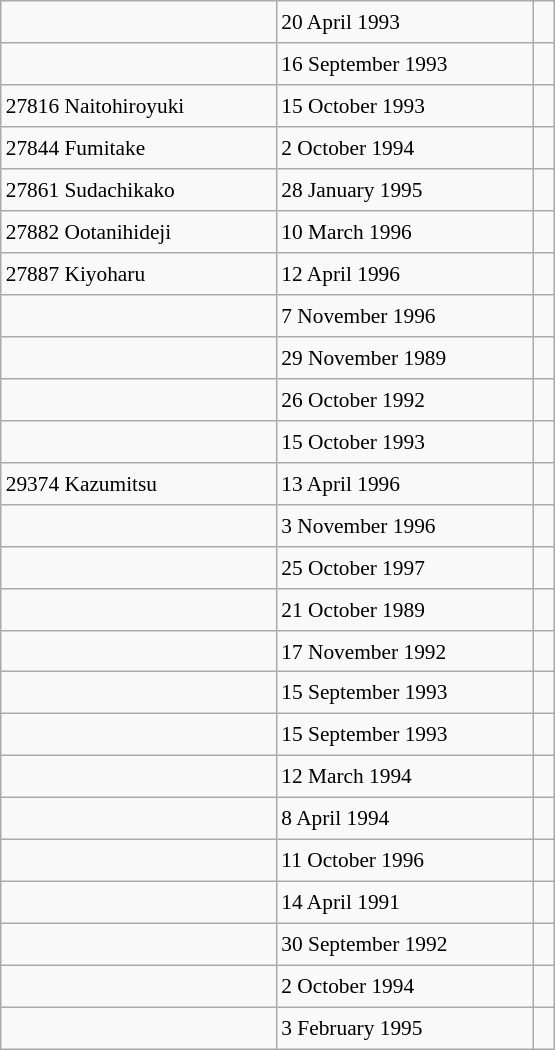<table class="wikitable" style="font-size: 89%; float: left; width: 26em; margin-right: 1em; height: 700px">
<tr>
<td></td>
<td>20 April 1993</td>
<td> </td>
</tr>
<tr>
<td></td>
<td>16 September 1993</td>
<td> </td>
</tr>
<tr>
<td>27816 Naitohiroyuki</td>
<td>15 October 1993</td>
<td> </td>
</tr>
<tr>
<td>27844 Fumitake</td>
<td>2 October 1994</td>
<td> </td>
</tr>
<tr>
<td>27861 Sudachikako</td>
<td>28 January 1995</td>
<td> </td>
</tr>
<tr>
<td>27882 Ootanihideji</td>
<td>10 March 1996</td>
<td> </td>
</tr>
<tr>
<td>27887 Kiyoharu</td>
<td>12 April 1996</td>
<td> </td>
</tr>
<tr>
<td></td>
<td>7 November 1996</td>
<td> </td>
</tr>
<tr>
<td></td>
<td>29 November 1989</td>
<td> </td>
</tr>
<tr>
<td></td>
<td>26 October 1992</td>
<td> </td>
</tr>
<tr>
<td></td>
<td>15 October 1993</td>
<td> </td>
</tr>
<tr>
<td>29374 Kazumitsu</td>
<td>13 April 1996</td>
<td> </td>
</tr>
<tr>
<td></td>
<td>3 November 1996</td>
<td> </td>
</tr>
<tr>
<td></td>
<td>25 October 1997</td>
<td> </td>
</tr>
<tr>
<td></td>
<td>21 October 1989</td>
<td> </td>
</tr>
<tr>
<td></td>
<td>17 November 1992</td>
<td> </td>
</tr>
<tr>
<td></td>
<td>15 September 1993</td>
<td> </td>
</tr>
<tr>
<td></td>
<td>15 September 1993</td>
<td> </td>
</tr>
<tr>
<td></td>
<td>12 March 1994</td>
<td> </td>
</tr>
<tr>
<td></td>
<td>8 April 1994</td>
<td> </td>
</tr>
<tr>
<td></td>
<td>11 October 1996</td>
<td></td>
</tr>
<tr>
<td></td>
<td>14 April 1991</td>
<td> </td>
</tr>
<tr>
<td></td>
<td>30 September 1992</td>
<td> </td>
</tr>
<tr>
<td></td>
<td>2 October 1994</td>
<td> </td>
</tr>
<tr>
<td></td>
<td>3 February 1995</td>
<td> </td>
</tr>
</table>
